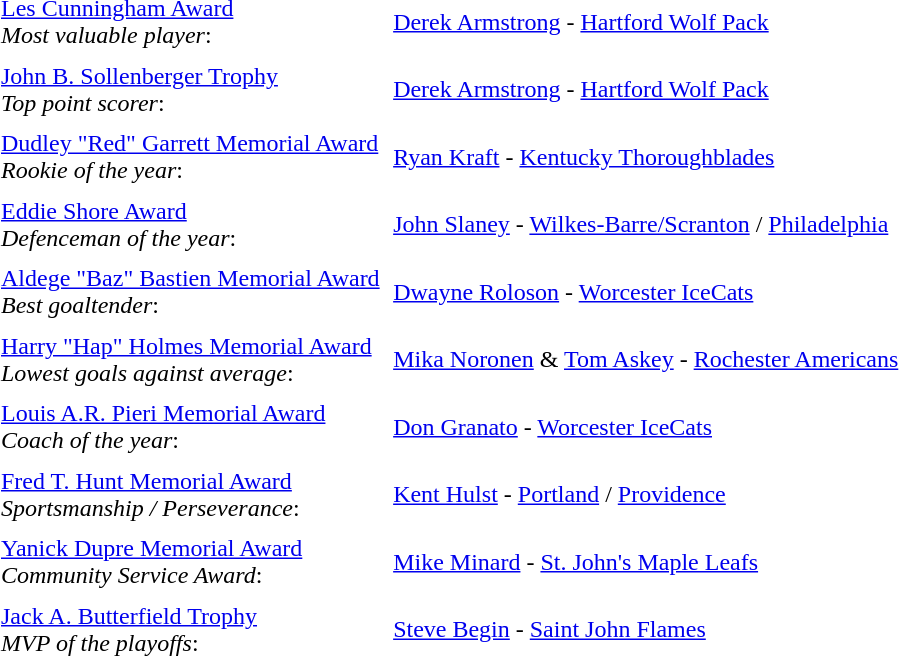<table cellpadding="3" cellspacing="3">
<tr>
<td><a href='#'>Les Cunningham Award</a><br><em>Most valuable player</em>:</td>
<td><a href='#'>Derek Armstrong</a> - <a href='#'>Hartford Wolf Pack</a></td>
</tr>
<tr>
<td><a href='#'>John B. Sollenberger Trophy</a><br><em>Top point scorer</em>:</td>
<td><a href='#'>Derek Armstrong</a> - <a href='#'>Hartford Wolf Pack</a></td>
</tr>
<tr>
<td><a href='#'>Dudley "Red" Garrett Memorial Award</a><br><em>Rookie of the year</em>:</td>
<td><a href='#'>Ryan Kraft</a> - <a href='#'>Kentucky Thoroughblades</a></td>
</tr>
<tr>
<td><a href='#'>Eddie Shore Award</a><br><em>Defenceman of the year</em>:</td>
<td><a href='#'>John Slaney</a> - <a href='#'>Wilkes-Barre/Scranton</a> / <a href='#'>Philadelphia</a></td>
</tr>
<tr>
<td><a href='#'>Aldege "Baz" Bastien Memorial Award</a><br><em>Best goaltender</em>:</td>
<td><a href='#'>Dwayne Roloson</a> - <a href='#'>Worcester IceCats</a></td>
</tr>
<tr>
<td><a href='#'>Harry "Hap" Holmes Memorial Award</a><br><em>Lowest goals against average</em>:</td>
<td><a href='#'>Mika Noronen</a> & <a href='#'>Tom Askey</a> - <a href='#'>Rochester Americans</a></td>
</tr>
<tr>
<td><a href='#'>Louis A.R. Pieri Memorial Award</a><br><em>Coach of the year</em>:</td>
<td><a href='#'>Don Granato</a> - <a href='#'>Worcester IceCats</a></td>
</tr>
<tr>
<td><a href='#'>Fred T. Hunt Memorial Award</a><br><em>Sportsmanship / Perseverance</em>:</td>
<td><a href='#'>Kent Hulst</a> - <a href='#'>Portland</a> / <a href='#'>Providence</a></td>
</tr>
<tr>
<td><a href='#'>Yanick Dupre Memorial Award</a><br><em>Community Service Award</em>:</td>
<td><a href='#'>Mike Minard</a> - <a href='#'>St. John's Maple Leafs</a></td>
</tr>
<tr>
<td><a href='#'>Jack A. Butterfield Trophy</a><br><em>MVP of the playoffs</em>:</td>
<td><a href='#'>Steve Begin</a> - <a href='#'>Saint John Flames</a></td>
</tr>
</table>
